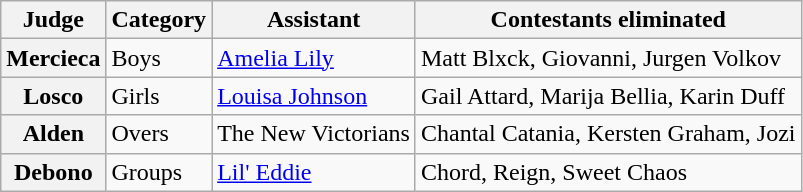<table class="wikitable plainrowheaders">
<tr>
<th>Judge</th>
<th>Category</th>
<th>Assistant</th>
<th>Contestants eliminated</th>
</tr>
<tr>
<th scope="row">Mercieca</th>
<td>Boys</td>
<td><a href='#'>Amelia Lily</a></td>
<td>Matt Blxck, Giovanni, Jurgen Volkov</td>
</tr>
<tr>
<th scope="row">Losco</th>
<td>Girls</td>
<td><a href='#'>Louisa Johnson</a></td>
<td>Gail Attard, Marija Bellia, Karin Duff</td>
</tr>
<tr>
<th scope="row">Alden</th>
<td>Overs</td>
<td>The New Victorians</td>
<td>Chantal Catania, Kersten Graham, Jozi</td>
</tr>
<tr>
<th scope="row">Debono</th>
<td>Groups</td>
<td><a href='#'>Lil' Eddie</a></td>
<td>Chord, Reign, Sweet Chaos</td>
</tr>
</table>
